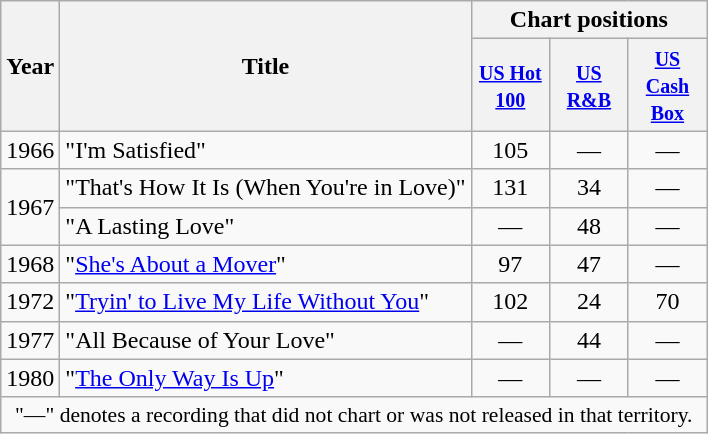<table class="wikitable">
<tr>
<th rowspan="2">Year</th>
<th rowspan="2">Title</th>
<th colspan="3">Chart positions</th>
</tr>
<tr>
<th style="width:45px;"><small><a href='#'>US Hot 100</a></small><br></th>
<th style="width:45px;"><small><a href='#'>US R&B</a></small><br></th>
<th style="width:45px;"><small><a href='#'>US Cash Box</a></small><br></th>
</tr>
<tr>
<td rowspan="1">1966</td>
<td>"I'm Satisfied"</td>
<td align=center>105</td>
<td align=center>—</td>
<td align=center>—</td>
</tr>
<tr>
<td rowspan="2">1967</td>
<td>"That's How It Is (When You're in Love)"</td>
<td align=center>131</td>
<td align=center>34</td>
<td align=center>—</td>
</tr>
<tr>
<td>"A Lasting Love"</td>
<td align=center>—</td>
<td align=center>48</td>
<td align=center>—</td>
</tr>
<tr>
<td rowspan="1">1968</td>
<td>"<a href='#'>She's About a Mover</a>"</td>
<td align=center>97</td>
<td align=center>47</td>
<td align=center>—</td>
</tr>
<tr>
<td rowspan="1">1972</td>
<td>"<a href='#'>Tryin' to Live My Life Without You</a>"</td>
<td align=center>102</td>
<td align=center>24</td>
<td align=center>70</td>
</tr>
<tr>
<td rowspan="1">1977</td>
<td>"All Because of Your Love"</td>
<td align=center>—</td>
<td align=center>44</td>
<td align=center>—</td>
</tr>
<tr>
<td rowspan="1">1980</td>
<td>"<a href='#'>The Only Way Is Up</a>"</td>
<td align=center>—</td>
<td align=center>—</td>
<td align=center>—</td>
</tr>
<tr>
<td colspan="7" align=center style="font-size:90%">"—" denotes a recording that did not chart or was not released in that territory.</td>
</tr>
</table>
